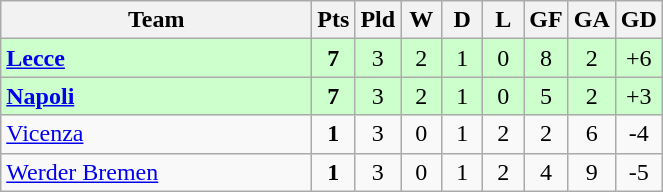<table class="wikitable" style="text-align:center;">
<tr>
<th width=200>Team</th>
<th width=20>Pts</th>
<th width=20>Pld</th>
<th width=20>W</th>
<th width=20>D</th>
<th width=20>L</th>
<th width=20>GF</th>
<th width=20>GA</th>
<th width=20>GD</th>
</tr>
<tr style="background:#ccffcc">
<td style="text-align:left"><strong> <a href='#'>Lecce</a></strong></td>
<td><strong>7</strong></td>
<td>3</td>
<td>2</td>
<td>1</td>
<td>0</td>
<td>8</td>
<td>2</td>
<td>+6</td>
</tr>
<tr style="background:#ccffcc">
<td style="text-align:left"><strong> <a href='#'>Napoli</a></strong></td>
<td><strong>7</strong></td>
<td>3</td>
<td>2</td>
<td>1</td>
<td>0</td>
<td>5</td>
<td>2</td>
<td>+3</td>
</tr>
<tr>
<td style="text-align:left"> <a href='#'>Vicenza</a></td>
<td><strong>1</strong></td>
<td>3</td>
<td>0</td>
<td>1</td>
<td>2</td>
<td>2</td>
<td>6</td>
<td>-4</td>
</tr>
<tr>
<td style="text-align:left"> <a href='#'>Werder Bremen</a></td>
<td><strong>1</strong></td>
<td>3</td>
<td>0</td>
<td>1</td>
<td>2</td>
<td>4</td>
<td>9</td>
<td>-5</td>
</tr>
</table>
